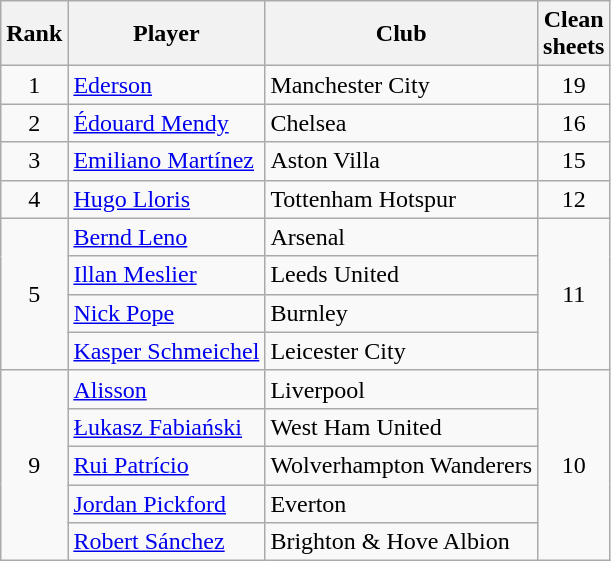<table class="wikitable" style="text-align:center">
<tr>
<th>Rank</th>
<th>Player</th>
<th>Club</th>
<th>Clean<br>sheets</th>
</tr>
<tr>
<td>1</td>
<td align="left"> <a href='#'>Ederson</a></td>
<td align="left">Manchester City</td>
<td>19</td>
</tr>
<tr>
<td>2</td>
<td align="left"> <a href='#'>Édouard Mendy</a></td>
<td align="left">Chelsea</td>
<td>16</td>
</tr>
<tr>
<td>3</td>
<td align="left"> <a href='#'>Emiliano Martínez</a></td>
<td align="left">Aston Villa</td>
<td>15</td>
</tr>
<tr>
<td>4</td>
<td align="left"> <a href='#'>Hugo Lloris</a></td>
<td align="left">Tottenham Hotspur</td>
<td>12</td>
</tr>
<tr>
<td rowspan=4>5</td>
<td align="left"> <a href='#'>Bernd Leno</a></td>
<td align="left">Arsenal</td>
<td rowspan=4>11</td>
</tr>
<tr>
<td align="left"> <a href='#'>Illan Meslier</a></td>
<td align="left">Leeds United</td>
</tr>
<tr>
<td align="left"> <a href='#'>Nick Pope</a></td>
<td align="left">Burnley</td>
</tr>
<tr>
<td align="left"> <a href='#'>Kasper Schmeichel</a></td>
<td align="left">Leicester City</td>
</tr>
<tr>
<td rowspan=5>9</td>
<td align="left"> <a href='#'>Alisson</a></td>
<td align="left">Liverpool</td>
<td rowspan=5>10</td>
</tr>
<tr>
<td align="left"> <a href='#'>Łukasz Fabiański</a></td>
<td align="left">West Ham United</td>
</tr>
<tr>
<td align="left"> <a href='#'>Rui Patrício</a></td>
<td align="left">Wolverhampton Wanderers</td>
</tr>
<tr>
<td align="left"> <a href='#'>Jordan Pickford</a></td>
<td align="left">Everton</td>
</tr>
<tr>
<td align="left"> <a href='#'>Robert Sánchez</a></td>
<td align="left">Brighton & Hove Albion</td>
</tr>
</table>
